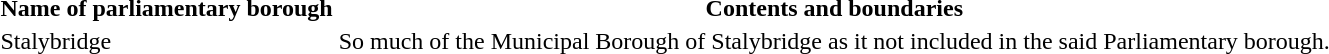<table class=table>
<tr>
<th>Name of parliamentary borough</th>
<th>Contents and boundaries</th>
</tr>
<tr>
<td>Stalybridge</td>
<td>So much of the Municipal Borough of Stalybridge as it not included in the said Parliamentary borough.</td>
</tr>
</table>
